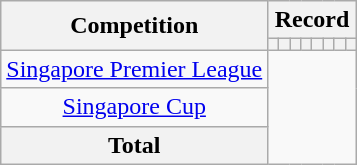<table class="wikitable" style="text-align: center">
<tr>
<th rowspan=2>Competition</th>
<th colspan=8>Record</th>
</tr>
<tr>
<th></th>
<th></th>
<th></th>
<th></th>
<th></th>
<th></th>
<th></th>
<th></th>
</tr>
<tr>
<td><a href='#'>Singapore Premier League</a><br></td>
</tr>
<tr>
<td><a href='#'>Singapore Cup</a><br></td>
</tr>
<tr>
<th>Total<br></th>
</tr>
</table>
